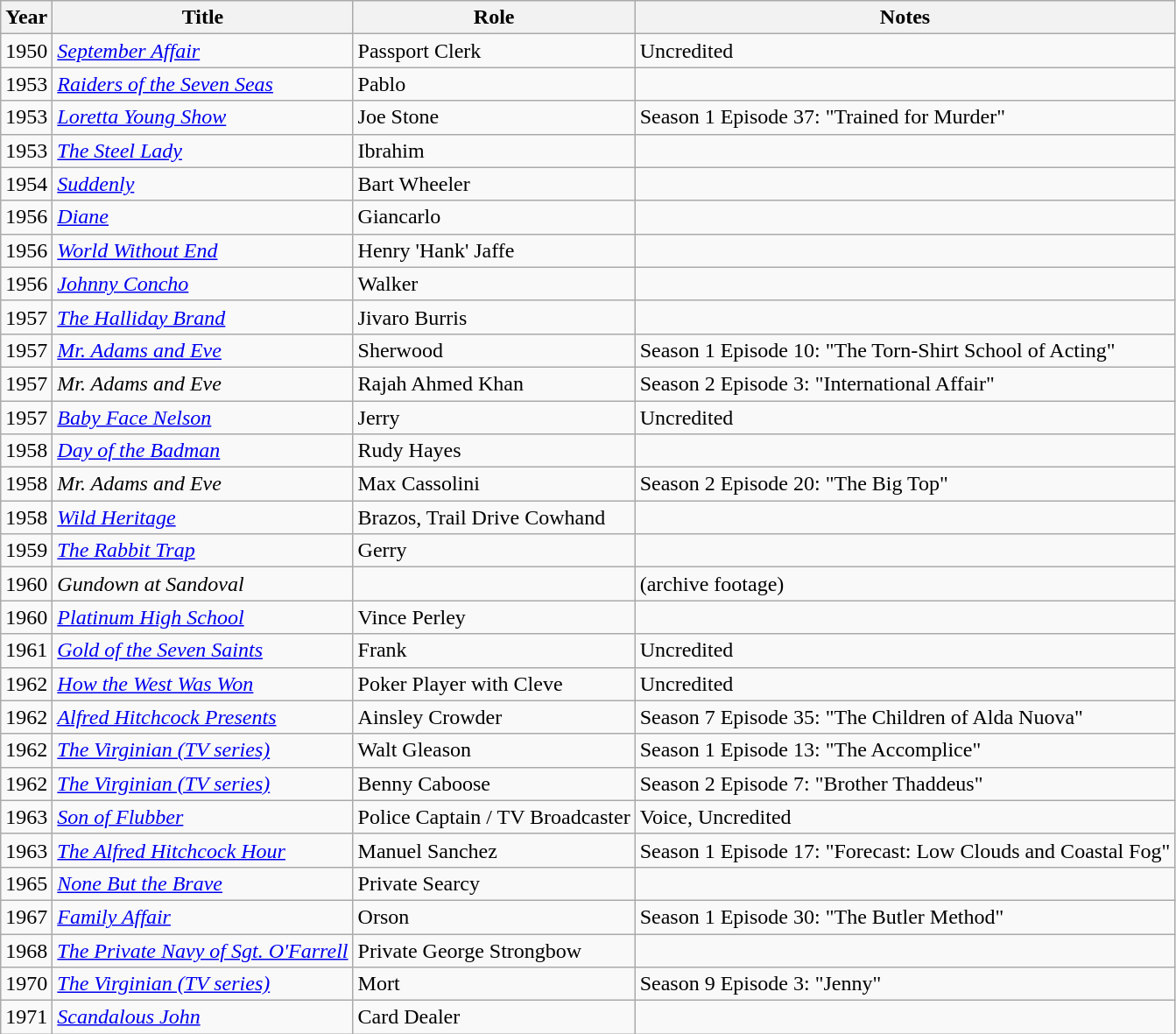<table class="wikitable">
<tr>
<th>Year</th>
<th>Title</th>
<th>Role</th>
<th>Notes</th>
</tr>
<tr>
<td>1950</td>
<td><em><a href='#'>September Affair</a></em></td>
<td>Passport Clerk</td>
<td>Uncredited</td>
</tr>
<tr>
<td>1953</td>
<td><em><a href='#'>Raiders of the Seven Seas</a></em></td>
<td>Pablo</td>
<td></td>
</tr>
<tr>
<td>1953</td>
<td><em><a href='#'>Loretta Young Show</a></em></td>
<td>Joe Stone</td>
<td>Season 1 Episode 37: "Trained for Murder"</td>
</tr>
<tr>
<td>1953</td>
<td><em><a href='#'>The Steel Lady</a></em></td>
<td>Ibrahim</td>
<td></td>
</tr>
<tr>
<td>1954</td>
<td><em><a href='#'>Suddenly</a></em></td>
<td>Bart Wheeler</td>
<td></td>
</tr>
<tr>
<td>1956</td>
<td><em><a href='#'>Diane</a></em></td>
<td>Giancarlo</td>
<td></td>
</tr>
<tr>
<td>1956</td>
<td><em><a href='#'>World Without End</a></em></td>
<td>Henry 'Hank' Jaffe</td>
<td></td>
</tr>
<tr>
<td>1956</td>
<td><em><a href='#'>Johnny Concho</a></em></td>
<td>Walker</td>
<td></td>
</tr>
<tr>
<td>1957</td>
<td><em><a href='#'>The Halliday Brand</a></em></td>
<td>Jivaro Burris</td>
<td></td>
</tr>
<tr>
<td>1957</td>
<td><em><a href='#'>Mr. Adams and Eve</a></em></td>
<td>Sherwood</td>
<td>Season 1 Episode 10: "The Torn-Shirt School of Acting"</td>
</tr>
<tr>
<td>1957</td>
<td><em>Mr. Adams and Eve</em></td>
<td>Rajah Ahmed Khan</td>
<td>Season 2 Episode 3: "International Affair"</td>
</tr>
<tr>
<td>1957</td>
<td><em><a href='#'>Baby Face Nelson</a></em></td>
<td>Jerry</td>
<td>Uncredited</td>
</tr>
<tr>
<td>1958</td>
<td><em><a href='#'>Day of the Badman</a></em></td>
<td>Rudy Hayes</td>
<td></td>
</tr>
<tr>
<td>1958</td>
<td><em>Mr. Adams and Eve</em></td>
<td>Max Cassolini</td>
<td>Season 2 Episode 20: "The Big Top"</td>
</tr>
<tr>
<td>1958</td>
<td><em><a href='#'>Wild Heritage</a></em></td>
<td>Brazos, Trail Drive Cowhand</td>
<td></td>
</tr>
<tr>
<td>1959</td>
<td><em><a href='#'>The Rabbit Trap</a></em></td>
<td>Gerry</td>
<td></td>
</tr>
<tr>
<td>1960</td>
<td><em>Gundown at Sandoval</em></td>
<td></td>
<td>(archive footage)</td>
</tr>
<tr>
<td>1960</td>
<td><em><a href='#'>Platinum High School</a></em></td>
<td>Vince Perley</td>
<td></td>
</tr>
<tr>
<td>1961</td>
<td><em><a href='#'>Gold of the Seven Saints</a></em></td>
<td>Frank</td>
<td>Uncredited</td>
</tr>
<tr>
<td>1962</td>
<td><em><a href='#'>How the West Was Won</a></em></td>
<td>Poker Player with Cleve</td>
<td>Uncredited</td>
</tr>
<tr>
<td>1962</td>
<td><em><a href='#'>Alfred Hitchcock Presents</a></em></td>
<td>Ainsley Crowder</td>
<td>Season 7 Episode 35: "The Children of Alda Nuova"</td>
</tr>
<tr>
<td>1962</td>
<td><em><a href='#'>The Virginian (TV series)</a></em></td>
<td>Walt Gleason</td>
<td>Season 1 Episode 13: "The Accomplice"</td>
</tr>
<tr>
<td>1962</td>
<td><em><a href='#'>The Virginian (TV series)</a></em></td>
<td>Benny Caboose</td>
<td>Season 2 Episode 7: "Brother Thaddeus"</td>
</tr>
<tr>
<td>1963</td>
<td><em><a href='#'>Son of Flubber</a></em></td>
<td>Police Captain / TV Broadcaster</td>
<td>Voice, Uncredited</td>
</tr>
<tr>
<td>1963</td>
<td><em><a href='#'>The Alfred Hitchcock Hour</a></em></td>
<td>Manuel Sanchez</td>
<td>Season 1 Episode 17: "Forecast: Low Clouds and Coastal Fog"</td>
</tr>
<tr>
<td>1965</td>
<td><em><a href='#'>None But the Brave</a></em></td>
<td>Private Searcy</td>
<td></td>
</tr>
<tr>
<td>1967</td>
<td><em><a href='#'>Family Affair</a></em></td>
<td>Orson</td>
<td>Season 1 Episode 30: "The Butler Method"</td>
</tr>
<tr>
<td>1968</td>
<td><em><a href='#'>The Private Navy of Sgt. O'Farrell</a></em></td>
<td>Private George Strongbow</td>
<td></td>
</tr>
<tr>
<td>1970</td>
<td><em><a href='#'>The Virginian (TV series)</a></em></td>
<td>Mort</td>
<td>Season 9 Episode 3: "Jenny"</td>
</tr>
<tr>
<td>1971</td>
<td><em><a href='#'>Scandalous John</a></em></td>
<td>Card Dealer</td>
<td></td>
</tr>
</table>
